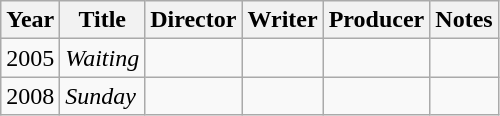<table class="wikitable">
<tr>
<th>Year</th>
<th>Title</th>
<th>Director</th>
<th>Writer</th>
<th>Producer</th>
<th>Notes</th>
</tr>
<tr>
<td>2005</td>
<td><em>Waiting</em></td>
<td></td>
<td></td>
<td></td>
<td></td>
</tr>
<tr>
<td>2008</td>
<td><em>Sunday</em></td>
<td></td>
<td></td>
<td></td>
<td></td>
</tr>
</table>
